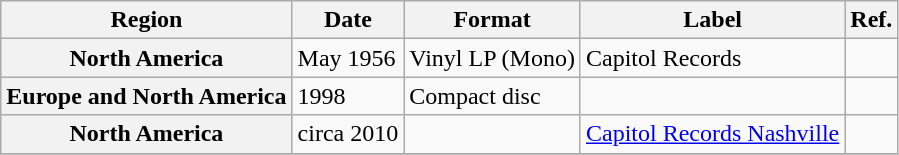<table class="wikitable plainrowheaders">
<tr>
<th scope="col">Region</th>
<th scope="col">Date</th>
<th scope="col">Format</th>
<th scope="col">Label</th>
<th scope="col">Ref.</th>
</tr>
<tr>
<th scope="row">North America</th>
<td>May 1956</td>
<td>Vinyl LP (Mono)</td>
<td>Capitol Records</td>
<td></td>
</tr>
<tr>
<th scope="row">Europe and North America</th>
<td>1998</td>
<td>Compact disc</td>
<td></td>
<td></td>
</tr>
<tr>
<th scope="row">North America</th>
<td>circa 2010</td>
<td></td>
<td><a href='#'>Capitol Records Nashville</a></td>
<td></td>
</tr>
<tr>
</tr>
</table>
